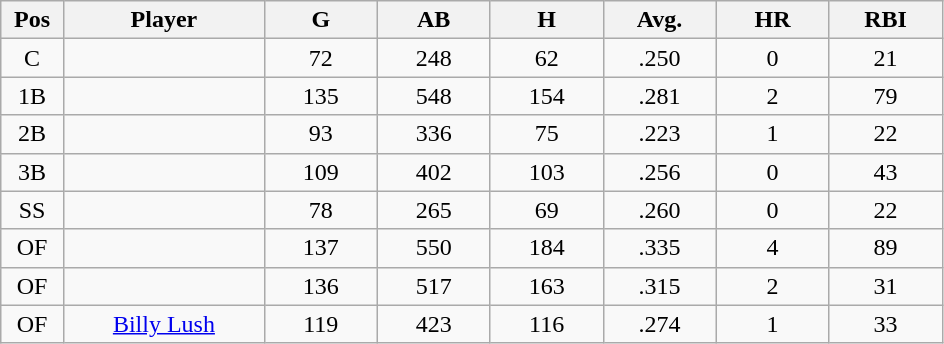<table class="wikitable sortable">
<tr>
<th bgcolor="#DDDDFF" width="5%">Pos</th>
<th bgcolor="#DDDDFF" width="16%">Player</th>
<th bgcolor="#DDDDFF" width="9%">G</th>
<th bgcolor="#DDDDFF" width="9%">AB</th>
<th bgcolor="#DDDDFF" width="9%">H</th>
<th bgcolor="#DDDDFF" width="9%">Avg.</th>
<th bgcolor="#DDDDFF" width="9%">HR</th>
<th bgcolor="#DDDDFF" width="9%">RBI</th>
</tr>
<tr align="center">
<td>C</td>
<td></td>
<td>72</td>
<td>248</td>
<td>62</td>
<td>.250</td>
<td>0</td>
<td>21</td>
</tr>
<tr align="center">
<td>1B</td>
<td></td>
<td>135</td>
<td>548</td>
<td>154</td>
<td>.281</td>
<td>2</td>
<td>79</td>
</tr>
<tr align="center">
<td>2B</td>
<td></td>
<td>93</td>
<td>336</td>
<td>75</td>
<td>.223</td>
<td>1</td>
<td>22</td>
</tr>
<tr align="center">
<td>3B</td>
<td></td>
<td>109</td>
<td>402</td>
<td>103</td>
<td>.256</td>
<td>0</td>
<td>43</td>
</tr>
<tr align="center">
<td>SS</td>
<td></td>
<td>78</td>
<td>265</td>
<td>69</td>
<td>.260</td>
<td>0</td>
<td>22</td>
</tr>
<tr align="center">
<td>OF</td>
<td></td>
<td>137</td>
<td>550</td>
<td>184</td>
<td>.335</td>
<td>4</td>
<td>89</td>
</tr>
<tr align="center">
<td>OF</td>
<td></td>
<td>136</td>
<td>517</td>
<td>163</td>
<td>.315</td>
<td>2</td>
<td>31</td>
</tr>
<tr align="center">
<td>OF</td>
<td><a href='#'>Billy Lush</a></td>
<td>119</td>
<td>423</td>
<td>116</td>
<td>.274</td>
<td>1</td>
<td>33</td>
</tr>
</table>
